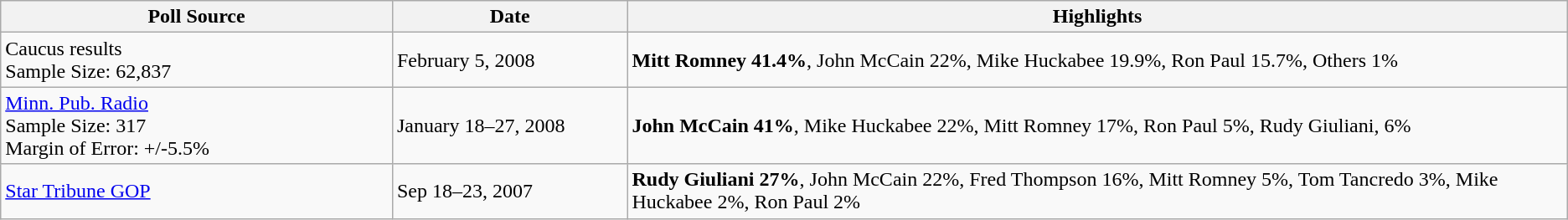<table class="wikitable sortable">
<tr>
<th width="25%">Poll Source</th>
<th width="15%">Date</th>
<th width="60%">Highlights</th>
</tr>
<tr>
<td>Caucus results<br>Sample Size: 62,837</td>
<td>February 5, 2008</td>
<td><strong>Mitt Romney 41.4%</strong>, John McCain 22%, Mike Huckabee 19.9%, Ron Paul 15.7%, Others 1%</td>
</tr>
<tr>
<td><a href='#'>Minn. Pub. Radio</a><br>Sample Size: 317<br>
Margin of Error: +/-5.5%</td>
<td>January 18–27, 2008</td>
<td><strong>John McCain 41%</strong>, Mike Huckabee 22%, Mitt Romney 17%, Ron Paul 5%, Rudy Giuliani, 6%</td>
</tr>
<tr>
<td><a href='#'>Star Tribune GOP</a></td>
<td>Sep 18–23, 2007</td>
<td><strong>Rudy Giuliani 27%</strong>, John McCain 22%, Fred Thompson 16%, Mitt Romney 5%, Tom Tancredo 3%, Mike Huckabee 2%, Ron Paul 2%</td>
</tr>
</table>
